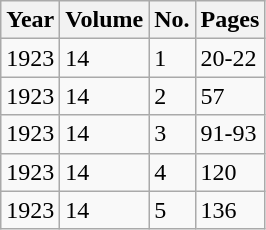<table class="wikitable">
<tr>
<th>Year</th>
<th>Volume</th>
<th>No.</th>
<th>Pages</th>
</tr>
<tr>
<td>1923</td>
<td>14</td>
<td>1</td>
<td>20-22</td>
</tr>
<tr>
<td>1923</td>
<td>14</td>
<td>2</td>
<td>57</td>
</tr>
<tr>
<td>1923</td>
<td>14</td>
<td>3</td>
<td>91-93</td>
</tr>
<tr>
<td>1923</td>
<td>14</td>
<td>4</td>
<td>120</td>
</tr>
<tr>
<td>1923</td>
<td>14</td>
<td>5</td>
<td>136</td>
</tr>
</table>
